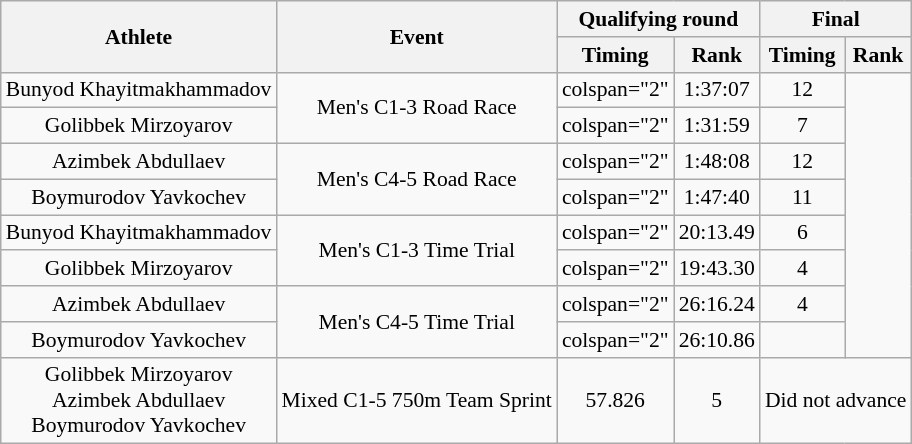<table class="wikitable" style="text-align:center; font-size:90%">
<tr>
<th rowspan="2">Athlete</th>
<th rowspan="2">Event</th>
<th colspan="2">Qualifying round</th>
<th colspan="2">Final</th>
</tr>
<tr>
<th>Timing</th>
<th>Rank</th>
<th>Timing</th>
<th>Rank</th>
</tr>
<tr>
<td align="left">Bunyod Khayitmakhammadov</td>
<td rowspan="2">Men's C1-3 Road Race</td>
<td>colspan="2" </td>
<td>1:37:07</td>
<td>12</td>
</tr>
<tr>
<td>Golibbek Mirzoyarov</td>
<td>colspan="2" </td>
<td>1:31:59</td>
<td>7</td>
</tr>
<tr>
<td>Azimbek Abdullaev</td>
<td rowspan="2">Men's C4-5 Road Race</td>
<td>colspan="2" </td>
<td>1:48:08</td>
<td>12</td>
</tr>
<tr>
<td>Boymurodov Yavkochev</td>
<td>colspan="2" </td>
<td>1:47:40</td>
<td>11</td>
</tr>
<tr>
<td>Bunyod Khayitmakhammadov</td>
<td rowspan="2">Men's C1-3 Time Trial</td>
<td>colspan="2" </td>
<td>20:13.49</td>
<td>6</td>
</tr>
<tr>
<td>Golibbek Mirzoyarov</td>
<td>colspan="2" </td>
<td>19:43.30</td>
<td>4</td>
</tr>
<tr>
<td>Azimbek Abdullaev</td>
<td rowspan="2">Men's C4-5 Time Trial</td>
<td>colspan="2" </td>
<td>26:16.24</td>
<td>4</td>
</tr>
<tr>
<td>Boymurodov Yavkochev</td>
<td>colspan="2" </td>
<td>26:10.86</td>
<td></td>
</tr>
<tr>
<td>Golibbek Mirzoyarov<br>Azimbek Abdullaev<br>Boymurodov Yavkochev</td>
<td rowspan="2">Mixed C1-5 750m Team Sprint</td>
<td>57.826</td>
<td>5</td>
<td colspan="2">Did not advance</td>
</tr>
</table>
